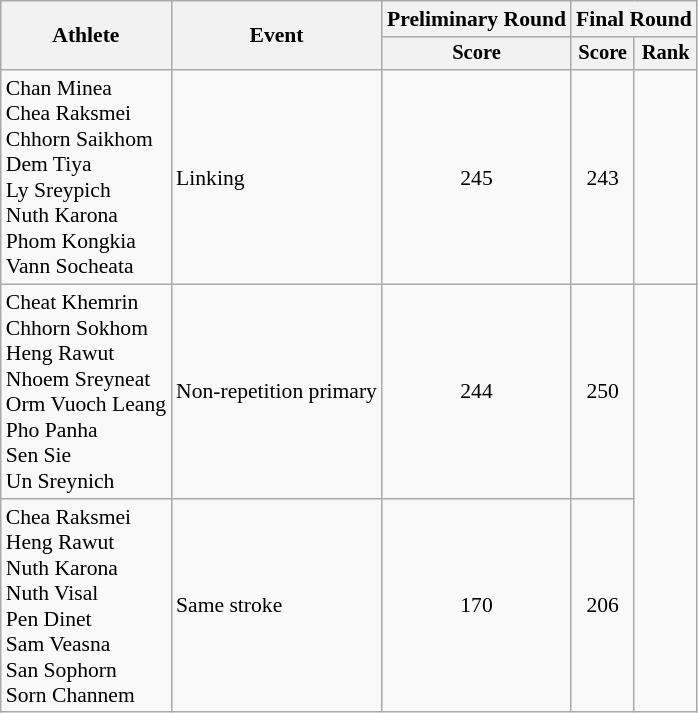<table class="wikitable" style="font-size:90%">
<tr>
<th rowspan=2>Athlete</th>
<th rowspan=2>Event</th>
<th>Preliminary Round</th>
<th colspan=2>Final Round</th>
</tr>
<tr style="font-size:95%">
<th>Score</th>
<th>Score</th>
<th>Rank</th>
</tr>
<tr align=center>
<td align=left>Chan Minea<br>Chea Raksmei<br>Chhorn Saikhom<br>Dem Tiya <br>Ly Sreypich<br>Nuth Karona<br>Phom Kongkia<br>Vann Socheata</td>
<td align=left>Linking</td>
<td>245</td>
<td>243</td>
<td></td>
</tr>
<tr align=center>
<td align=left>Cheat Khemrin<br>Chhorn Sokhom <br>Heng Rawut<br>Nhoem Sreyneat<br>Orm Vuoch Leang<br>Pho Panha<br>Sen Sie<br>Un Sreynich</td>
<td align=left>Non-repetition primary</td>
<td>244</td>
<td>250</td>
<td rowspan=2></td>
</tr>
<tr align=center>
<td align=left>Chea Raksmei<br> Heng Rawut<br>Nuth Karona<br>Nuth Visal<br>Pen Dinet<br>Sam Veasna<br>San Sophorn<br>Sorn Channem</td>
<td align=left>Same stroke</td>
<td>170</td>
<td>206</td>
</tr>
</table>
